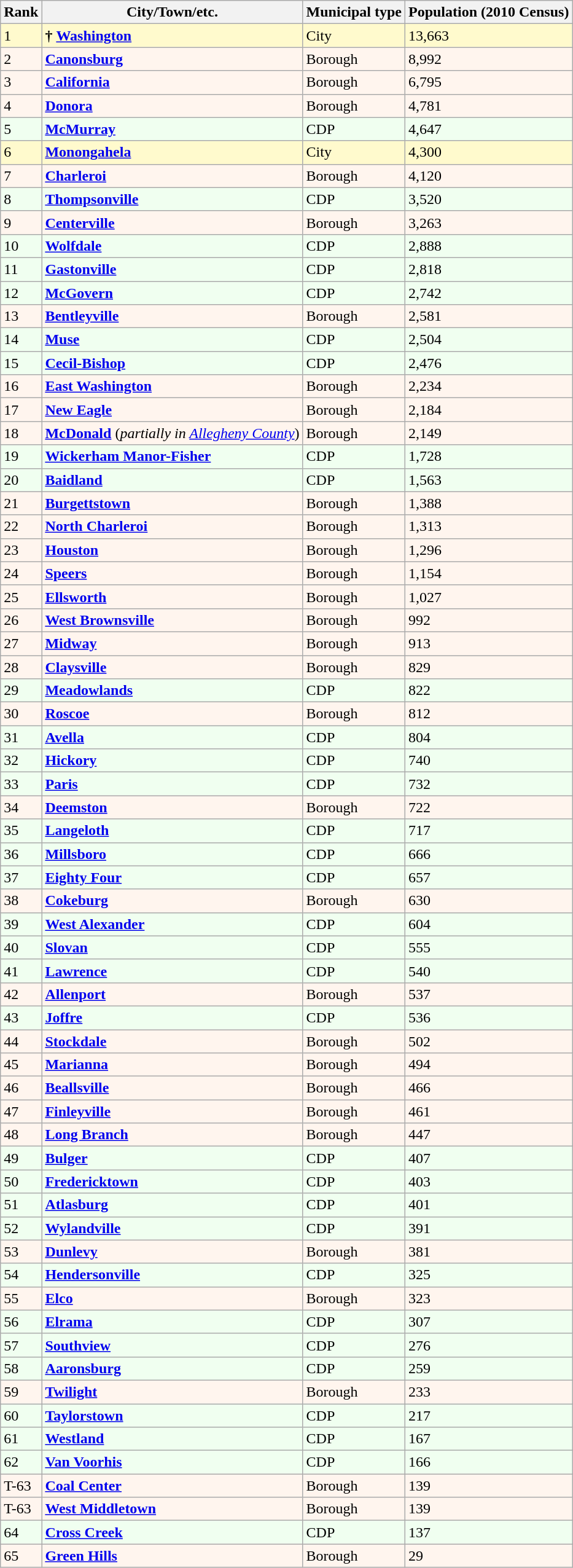<table class="wikitable sortable">
<tr>
<th>Rank</th>
<th>City/Town/etc.</th>
<th>Municipal type</th>
<th>Population (2010 Census)</th>
</tr>
<tr style="background-color:#FFFACD;">
<td>1</td>
<td><strong>†</strong> <strong><a href='#'>Washington</a></strong></td>
<td>City</td>
<td>13,663</td>
</tr>
<tr style="background-color:#FFF5EE;">
<td>2</td>
<td><strong><a href='#'>Canonsburg</a></strong></td>
<td>Borough</td>
<td>8,992</td>
</tr>
<tr style="background-color:#FFF5EE;">
<td>3</td>
<td><strong><a href='#'>California</a></strong></td>
<td>Borough</td>
<td>6,795</td>
</tr>
<tr style="background-color:#FFF5EE;">
<td>4</td>
<td><strong><a href='#'>Donora</a></strong></td>
<td>Borough</td>
<td>4,781</td>
</tr>
<tr style="background-color:#F0FFF0;">
<td>5</td>
<td><strong><a href='#'>McMurray</a></strong></td>
<td>CDP</td>
<td>4,647</td>
</tr>
<tr style="background-color:#FFFACD;">
<td>6</td>
<td><strong><a href='#'>Monongahela</a></strong></td>
<td>City</td>
<td>4,300</td>
</tr>
<tr style="background-color:#FFF5EE;">
<td>7</td>
<td><strong><a href='#'>Charleroi</a></strong></td>
<td>Borough</td>
<td>4,120</td>
</tr>
<tr style="background-color:#F0FFF0;">
<td>8</td>
<td><strong><a href='#'>Thompsonville</a></strong></td>
<td>CDP</td>
<td>3,520</td>
</tr>
<tr style="background-color:#FFF5EE;">
<td>9</td>
<td><strong><a href='#'>Centerville</a></strong></td>
<td>Borough</td>
<td>3,263</td>
</tr>
<tr style="background-color:#F0FFF0;">
<td>10</td>
<td><strong><a href='#'>Wolfdale</a></strong></td>
<td>CDP</td>
<td>2,888</td>
</tr>
<tr style="background-color:#F0FFF0;">
<td>11</td>
<td><strong><a href='#'>Gastonville</a></strong></td>
<td>CDP</td>
<td>2,818</td>
</tr>
<tr style="background-color:#F0FFF0;">
<td>12</td>
<td><strong><a href='#'>McGovern</a></strong></td>
<td>CDP</td>
<td>2,742</td>
</tr>
<tr style="background-color:#FFF5EE;">
<td>13</td>
<td><strong><a href='#'>Bentleyville</a></strong></td>
<td>Borough</td>
<td>2,581</td>
</tr>
<tr style="background-color:#F0FFF0;">
<td>14</td>
<td><strong><a href='#'>Muse</a></strong></td>
<td>CDP</td>
<td>2,504</td>
</tr>
<tr style="background-color:#F0FFF0;">
<td>15</td>
<td><strong><a href='#'>Cecil-Bishop</a></strong></td>
<td>CDP</td>
<td>2,476</td>
</tr>
<tr style="background-color:#FFF5EE;">
<td>16</td>
<td><strong><a href='#'>East Washington</a></strong></td>
<td>Borough</td>
<td>2,234</td>
</tr>
<tr style="background-color:#FFF5EE;">
<td>17</td>
<td><strong><a href='#'>New Eagle</a></strong></td>
<td>Borough</td>
<td>2,184</td>
</tr>
<tr style="background-color:#FFF5EE;">
<td>18</td>
<td><strong><a href='#'>McDonald</a></strong> (<em>partially in <a href='#'>Allegheny County</a></em>)</td>
<td>Borough</td>
<td>2,149</td>
</tr>
<tr style="background-color:#F0FFF0;">
<td>19</td>
<td><strong><a href='#'>Wickerham Manor-Fisher</a></strong></td>
<td>CDP</td>
<td>1,728</td>
</tr>
<tr style="background-color:#F0FFF0;">
<td>20</td>
<td><strong><a href='#'>Baidland</a></strong></td>
<td>CDP</td>
<td>1,563</td>
</tr>
<tr style="background-color:#FFF5EE;">
<td>21</td>
<td><strong><a href='#'>Burgettstown</a></strong></td>
<td>Borough</td>
<td>1,388</td>
</tr>
<tr style="background-color:#FFF5EE;">
<td>22</td>
<td><strong><a href='#'>North Charleroi</a></strong></td>
<td>Borough</td>
<td>1,313</td>
</tr>
<tr style="background-color:#FFF5EE;">
<td>23</td>
<td><strong><a href='#'>Houston</a></strong></td>
<td>Borough</td>
<td>1,296</td>
</tr>
<tr style="background-color:#FFF5EE;">
<td>24</td>
<td><strong><a href='#'>Speers</a></strong></td>
<td>Borough</td>
<td>1,154</td>
</tr>
<tr style="background-color:#FFF5EE;">
<td>25</td>
<td><strong><a href='#'>Ellsworth</a></strong></td>
<td>Borough</td>
<td>1,027</td>
</tr>
<tr style="background-color:#FFF5EE;">
<td>26</td>
<td><strong><a href='#'>West Brownsville</a></strong></td>
<td>Borough</td>
<td>992</td>
</tr>
<tr style="background-color:#FFF5EE;">
<td>27</td>
<td><strong><a href='#'>Midway</a></strong></td>
<td>Borough</td>
<td>913</td>
</tr>
<tr style="background-color:#FFF5EE;">
<td>28</td>
<td><strong><a href='#'>Claysville</a></strong></td>
<td>Borough</td>
<td>829</td>
</tr>
<tr style="background-color:#F0FFF0;">
<td>29</td>
<td><strong><a href='#'>Meadowlands</a></strong></td>
<td>CDP</td>
<td>822</td>
</tr>
<tr style="background-color:#FFF5EE;">
<td>30</td>
<td><strong><a href='#'>Roscoe</a></strong></td>
<td>Borough</td>
<td>812</td>
</tr>
<tr style="background-color:#F0FFF0;">
<td>31</td>
<td><strong><a href='#'>Avella</a></strong></td>
<td>CDP</td>
<td>804</td>
</tr>
<tr style="background-color:#F0FFF0;">
<td>32</td>
<td><strong><a href='#'>Hickory</a></strong></td>
<td>CDP</td>
<td>740</td>
</tr>
<tr style="background-color:#F0FFF0;">
<td>33</td>
<td><strong><a href='#'>Paris</a></strong></td>
<td>CDP</td>
<td>732</td>
</tr>
<tr style="background-color:#FFF5EE;">
<td>34</td>
<td><strong><a href='#'>Deemston</a></strong></td>
<td>Borough</td>
<td>722</td>
</tr>
<tr style="background-color:#F0FFF0;">
<td>35</td>
<td><strong><a href='#'>Langeloth</a></strong></td>
<td>CDP</td>
<td>717</td>
</tr>
<tr style="background-color:#F0FFF0;">
<td>36</td>
<td><strong><a href='#'>Millsboro</a></strong></td>
<td>CDP</td>
<td>666</td>
</tr>
<tr style="background-color:#F0FFF0;">
<td>37</td>
<td><strong><a href='#'>Eighty Four</a></strong></td>
<td>CDP</td>
<td>657</td>
</tr>
<tr style="background-color:#FFF5EE;">
<td>38</td>
<td><strong><a href='#'>Cokeburg</a></strong></td>
<td>Borough</td>
<td>630</td>
</tr>
<tr style="background-color:#F0FFF0;">
<td>39</td>
<td><strong><a href='#'>West Alexander</a></strong></td>
<td>CDP</td>
<td>604</td>
</tr>
<tr style="background-color:#F0FFF0;">
<td>40</td>
<td><strong><a href='#'>Slovan</a></strong></td>
<td>CDP</td>
<td>555</td>
</tr>
<tr style="background-color:#F0FFF0;">
<td>41</td>
<td><strong><a href='#'>Lawrence</a></strong></td>
<td>CDP</td>
<td>540</td>
</tr>
<tr style="background-color:#FFF5EE;">
<td>42</td>
<td><strong><a href='#'>Allenport</a></strong></td>
<td>Borough</td>
<td>537</td>
</tr>
<tr style="background-color:#F0FFF0;">
<td>43</td>
<td><strong><a href='#'>Joffre</a></strong></td>
<td>CDP</td>
<td>536</td>
</tr>
<tr style="background-color:#FFF5EE;">
<td>44</td>
<td><strong><a href='#'>Stockdale</a></strong></td>
<td>Borough</td>
<td>502</td>
</tr>
<tr style="background-color:#FFF5EE;">
<td>45</td>
<td><strong><a href='#'>Marianna</a></strong></td>
<td>Borough</td>
<td>494</td>
</tr>
<tr style="background-color:#FFF5EE;">
<td>46</td>
<td><strong><a href='#'>Beallsville</a></strong></td>
<td>Borough</td>
<td>466</td>
</tr>
<tr style="background-color:#FFF5EE;">
<td>47</td>
<td><strong><a href='#'>Finleyville</a></strong></td>
<td>Borough</td>
<td>461</td>
</tr>
<tr style="background-color:#FFF5EE;">
<td>48</td>
<td><strong><a href='#'>Long Branch</a></strong></td>
<td>Borough</td>
<td>447</td>
</tr>
<tr style="background-color:#F0FFF0;">
<td>49</td>
<td><strong><a href='#'>Bulger</a></strong></td>
<td>CDP</td>
<td>407</td>
</tr>
<tr style="background-color:#F0FFF0;">
<td>50</td>
<td><strong><a href='#'>Fredericktown</a></strong></td>
<td>CDP</td>
<td>403</td>
</tr>
<tr style="background-color:#F0FFF0;">
<td>51</td>
<td><strong><a href='#'>Atlasburg</a></strong></td>
<td>CDP</td>
<td>401</td>
</tr>
<tr style="background-color:#F0FFF0;">
<td>52</td>
<td><strong><a href='#'>Wylandville</a></strong></td>
<td>CDP</td>
<td>391</td>
</tr>
<tr style="background-color:#FFF5EE;">
<td>53</td>
<td><strong><a href='#'>Dunlevy</a></strong></td>
<td>Borough</td>
<td>381</td>
</tr>
<tr style="background-color:#F0FFF0;">
<td>54</td>
<td><strong><a href='#'>Hendersonville</a></strong></td>
<td>CDP</td>
<td>325</td>
</tr>
<tr style="background-color:#FFF5EE;">
<td>55</td>
<td><strong><a href='#'>Elco</a></strong></td>
<td>Borough</td>
<td>323</td>
</tr>
<tr style="background-color:#F0FFF0;">
<td>56</td>
<td><strong><a href='#'>Elrama</a></strong></td>
<td>CDP</td>
<td>307</td>
</tr>
<tr style="background-color:#F0FFF0;">
<td>57</td>
<td><strong><a href='#'>Southview</a></strong></td>
<td>CDP</td>
<td>276</td>
</tr>
<tr style="background-color:#F0FFF0;">
<td>58</td>
<td><strong><a href='#'>Aaronsburg</a></strong></td>
<td>CDP</td>
<td>259</td>
</tr>
<tr style="background-color:#FFF5EE;">
<td>59</td>
<td><strong><a href='#'>Twilight</a></strong></td>
<td>Borough</td>
<td>233</td>
</tr>
<tr style="background-color:#F0FFF0;">
<td>60</td>
<td><strong><a href='#'>Taylorstown</a></strong></td>
<td>CDP</td>
<td>217</td>
</tr>
<tr style="background-color:#F0FFF0;">
<td>61</td>
<td><strong><a href='#'>Westland</a></strong></td>
<td>CDP</td>
<td>167</td>
</tr>
<tr style="background-color:#F0FFF0;">
<td>62</td>
<td><strong><a href='#'>Van Voorhis</a></strong></td>
<td>CDP</td>
<td>166</td>
</tr>
<tr style="background-color:#FFF5EE;">
<td>T-63</td>
<td><strong><a href='#'>Coal Center</a></strong></td>
<td>Borough</td>
<td>139</td>
</tr>
<tr style="background-color:#FFF5EE;">
<td>T-63</td>
<td><strong><a href='#'>West Middletown</a></strong></td>
<td>Borough</td>
<td>139</td>
</tr>
<tr style="background-color:#F0FFF0;">
<td>64</td>
<td><strong><a href='#'>Cross Creek</a></strong></td>
<td>CDP</td>
<td>137</td>
</tr>
<tr style="background-color:#FFF5EE;">
<td>65</td>
<td><strong><a href='#'>Green Hills</a></strong></td>
<td>Borough</td>
<td>29</td>
</tr>
</table>
